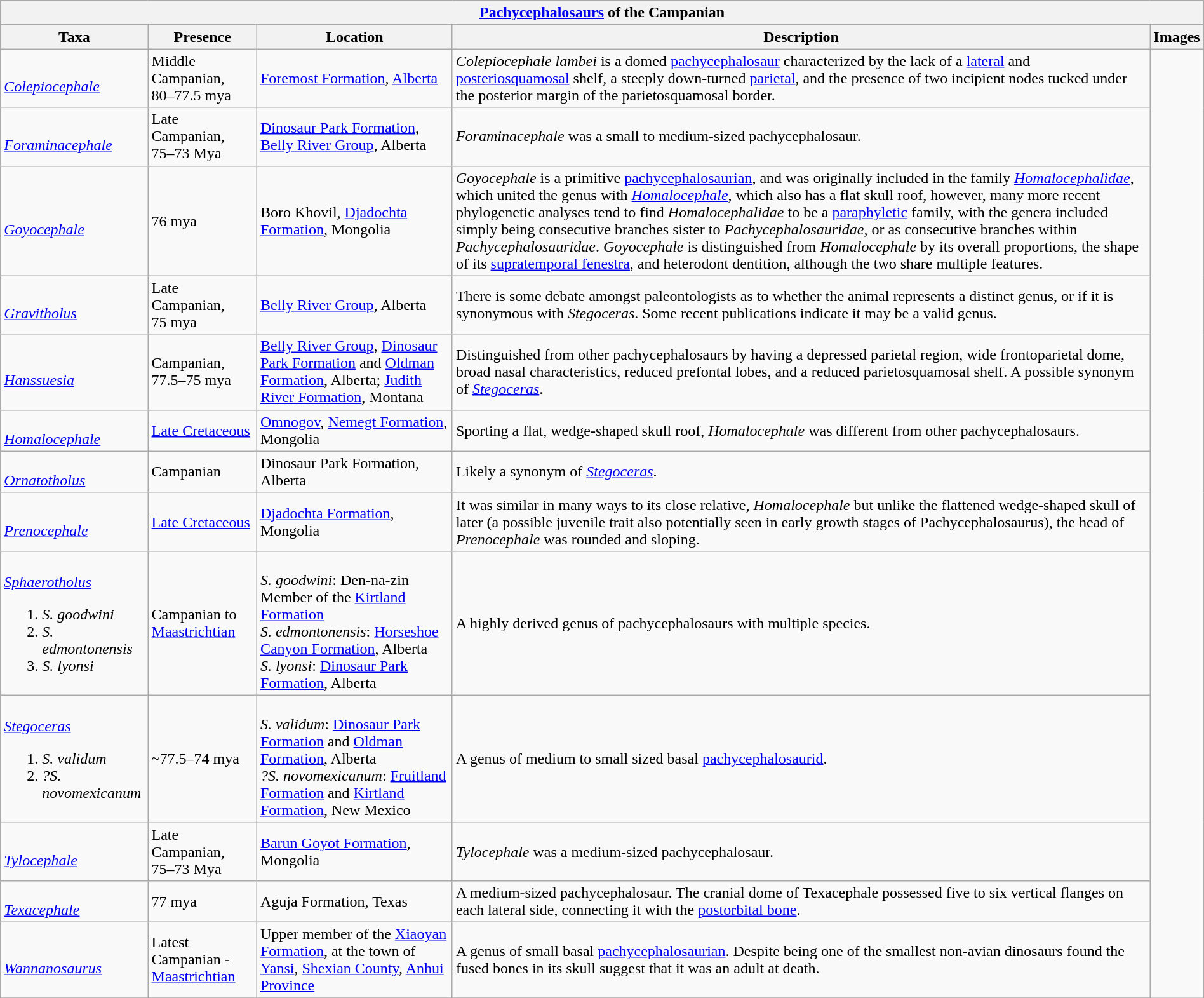<table class="wikitable" align="center" width="100%">
<tr>
<th colspan="5" align="center"><a href='#'>Pachycephalosaurs</a> of the Campanian</th>
</tr>
<tr>
<th>Taxa</th>
<th>Presence</th>
<th>Location</th>
<th>Description</th>
<th>Images</th>
</tr>
<tr>
<td><br><em><a href='#'>Colepiocephale</a></em></td>
<td>Middle Campanian,<br>80–77.5 mya</td>
<td><a href='#'>Foremost Formation</a>, <a href='#'>Alberta</a></td>
<td><em>Colepiocephale lambei</em> is a domed <a href='#'>pachycephalosaur</a> characterized by the lack of a <a href='#'>lateral</a> and <a href='#'>posteriosquamosal</a> shelf, a steeply down-turned <a href='#'>parietal</a>, and the presence of two incipient nodes tucked under the posterior margin of the parietosquamosal border.</td>
<td rowspan="99"><br><br><br><br><br><br><br><br><br></td>
</tr>
<tr>
<td><br><em><a href='#'>Foraminacephale</a></em></td>
<td>Late Campanian,<br>75–73 Mya</td>
<td><a href='#'>Dinosaur Park Formation</a>, <a href='#'>Belly River Group</a>, Alberta</td>
<td><em>Foraminacephale</em> was a small to medium-sized pachycephalosaur.</td>
</tr>
<tr>
<td><br><em><a href='#'>Goyocephale</a></em></td>
<td>76 mya</td>
<td>Boro Khovil, <a href='#'>Djadochta Formation</a>, Mongolia </td>
<td><em>Goyocephale</em> is a primitive <a href='#'>pachycephalosaurian</a>, and was originally included in the family <em><a href='#'>Homalocephalidae</a></em>, which united the genus with <em><a href='#'>Homalocephale</a></em>, which also has a flat skull roof, however, many more recent phylogenetic analyses tend to find <em>Homalocephalidae</em> to be a <a href='#'>paraphyletic</a> family, with the genera included simply being consecutive branches sister to <em>Pachycephalosauridae</em>, or as consecutive branches within <em>Pachycephalosauridae</em>. <em>Goyocephale</em> is distinguished from <em>Homalocephale</em> by its overall proportions, the shape of its <a href='#'>supratemporal fenestra</a>, and heterodont dentition, although the two share multiple features.</td>
</tr>
<tr>
<td><br><em><a href='#'>Gravitholus</a></em></td>
<td>Late Campanian,<br>75 mya</td>
<td><a href='#'>Belly River Group</a>, Alberta</td>
<td>There is some debate amongst paleontologists as to whether the animal represents a distinct genus, or if it is synonymous with <em>Stegoceras</em>. Some recent publications indicate it may be a valid genus.</td>
</tr>
<tr>
<td><br><em><a href='#'>Hanssuesia</a></em></td>
<td>Campanian, 77.5–75 mya</td>
<td><a href='#'>Belly River Group</a>, <a href='#'>Dinosaur Park Formation</a> and <a href='#'>Oldman Formation</a>, Alberta; <a href='#'>Judith River Formation</a>, Montana</td>
<td>Distinguished from other pachycephalosaurs by having a depressed parietal region, wide frontoparietal dome, broad nasal characteristics, reduced prefontal lobes, and a reduced parietosquamosal shelf. A possible synonym of <em><a href='#'>Stegoceras</a></em>.</td>
</tr>
<tr>
<td><br><em><a href='#'>Homalocephale</a></em></td>
<td><a href='#'>Late Cretaceous</a></td>
<td><a href='#'>Omnogov</a>, <a href='#'>Nemegt Formation</a>, Mongolia</td>
<td>Sporting a flat, wedge-shaped skull roof, <em>Homalocephale</em> was different from other pachycephalosaurs.</td>
</tr>
<tr>
<td><br><em><a href='#'>Ornatotholus</a></em></td>
<td>Campanian</td>
<td>Dinosaur Park Formation, Alberta</td>
<td>Likely a synonym of <em><a href='#'>Stegoceras</a></em>.</td>
</tr>
<tr>
<td><br><em><a href='#'>Prenocephale</a></em></td>
<td><a href='#'>Late Cretaceous</a></td>
<td><a href='#'>Djadochta Formation</a>, Mongolia</td>
<td>It was similar in many ways to its close relative, <em>Homalocephale</em> but unlike the flattened wedge-shaped skull of later (a possible juvenile trait also potentially seen in early growth stages of Pachycephalosaurus), the head of <em>Prenocephale</em> was rounded and sloping.</td>
</tr>
<tr>
<td><br><em><a href='#'>Sphaerotholus</a></em><ol><li><em>S. goodwini</em></li><li><em>S. edmontonensis</em></li><li><em>S. lyonsi</em></li></ol></td>
<td>Campanian to <a href='#'>Maastrichtian</a></td>
<td><br><em>S. goodwini</em>: Den-na-zin Member of the <a href='#'>Kirtland Formation</a><br><em>S. edmontonensis</em>: <a href='#'>Horseshoe Canyon Formation</a>, Alberta<br><em>S. lyonsi</em>: <a href='#'>Dinosaur Park Formation</a>, Alberta</td>
<td>A highly derived genus of pachycephalosaurs with multiple species.</td>
</tr>
<tr>
<td><br><em><a href='#'>Stegoceras</a></em><ol><li><em>S. validum</em></li><li><em>?S. novomexicanum</em></li></ol></td>
<td>~77.5–74 mya</td>
<td><br><em>S. validum</em>: <a href='#'>Dinosaur Park Formation</a> and <a href='#'>Oldman Formation</a>, Alberta<br><em>?S. novomexicanum</em>: <a href='#'>Fruitland Formation</a> and <a href='#'>Kirtland Formation</a>, New Mexico</td>
<td>A genus of medium to small sized basal <a href='#'>pachycephalosaurid</a>.</td>
</tr>
<tr>
<td><br><em><a href='#'>Tylocephale</a></em></td>
<td>Late Campanian,<br>75–73 Mya</td>
<td><a href='#'>Barun Goyot Formation</a>, Mongolia</td>
<td><em>Tylocephale</em> was a medium-sized pachycephalosaur.</td>
</tr>
<tr>
<td><br><em><a href='#'>Texacephale</a></em></td>
<td>77 mya</td>
<td>Aguja Formation, Texas</td>
<td>A medium-sized pachycephalosaur. The cranial dome of Texacephale possessed five to six vertical flanges on each lateral side, connecting it with the <a href='#'>postorbital bone</a>.</td>
</tr>
<tr>
<td><br><em><a href='#'>Wannanosaurus</a></em></td>
<td>Latest Campanian - <a href='#'>Maastrichtian</a></td>
<td>Upper member of the <a href='#'>Xiaoyan Formation</a>, at the town of <a href='#'>Yansi</a>, <a href='#'>Shexian County</a>, <a href='#'>Anhui Province</a></td>
<td>A genus of small basal <a href='#'>pachycephalosaurian</a>. Despite being one of the smallest non-avian dinosaurs found  the fused bones in its skull suggest that it was an adult at death.</td>
</tr>
<tr>
</tr>
</table>
